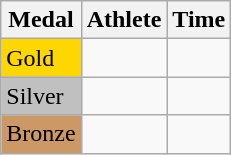<table class="wikitable">
<tr>
<th>Medal</th>
<th>Athlete</th>
<th>Time</th>
</tr>
<tr>
<td bgcolor="gold">Gold</td>
<td></td>
<td></td>
</tr>
<tr>
<td bgcolor="silver">Silver</td>
<td></td>
<td></td>
</tr>
<tr>
<td bgcolor="CC9966">Bronze</td>
<td></td>
<td></td>
</tr>
</table>
